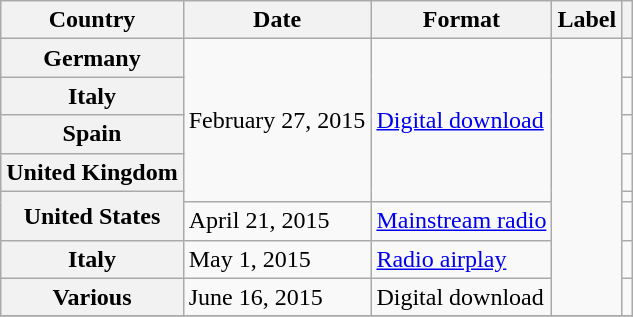<table class="wikitable plainrowheaders">
<tr>
<th scope="col">Country</th>
<th scope="col">Date</th>
<th scope="col">Format</th>
<th scope="col">Label</th>
<th scope="col"></th>
</tr>
<tr>
<th scope="row">Germany</th>
<td rowspan="5">February 27, 2015</td>
<td rowspan="5"><a href='#'>Digital download</a></td>
<td rowspan="8"></td>
<td></td>
</tr>
<tr>
<th scope="row">Italy</th>
<td></td>
</tr>
<tr>
<th scope="row">Spain</th>
<td></td>
</tr>
<tr>
<th scope="row">United Kingdom</th>
<td></td>
</tr>
<tr>
<th scope="row" rowspan="2">United States</th>
<td></td>
</tr>
<tr>
<td>April 21, 2015</td>
<td><a href='#'>Mainstream radio</a></td>
<td></td>
</tr>
<tr>
<th scope="row">Italy</th>
<td>May 1, 2015</td>
<td><a href='#'>Radio airplay</a></td>
<td></td>
</tr>
<tr>
<th scope="row">Various</th>
<td>June 16, 2015</td>
<td>Digital download </td>
<td></td>
</tr>
<tr>
</tr>
</table>
